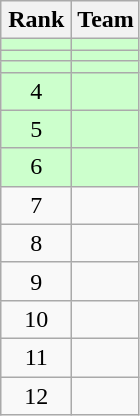<table class="wikitable" style="text-align: center;">
<tr>
<th width=40>Rank</th>
<th>Team</th>
</tr>
<tr bgcolor=#ccffcc>
<td></td>
<td style="text-align:left;"></td>
</tr>
<tr bgcolor=#ccffcc>
<td></td>
<td style="text-align:left;"></td>
</tr>
<tr bgcolor=#ccffcc>
<td></td>
<td style="text-align:left;"></td>
</tr>
<tr bgcolor=#ccffcc>
<td>4</td>
<td style="text-align:left;"></td>
</tr>
<tr bgcolor=#ccffcc>
<td>5</td>
<td style="text-align:left;"></td>
</tr>
<tr bgcolor=#ccffcc>
<td>6</td>
<td style="text-align:left;"></td>
</tr>
<tr>
<td>7</td>
<td style="text-align:left;"></td>
</tr>
<tr>
<td>8</td>
<td style="text-align:left;"></td>
</tr>
<tr>
<td>9</td>
<td style="text-align:left;"></td>
</tr>
<tr>
<td>10</td>
<td style="text-align:left;"></td>
</tr>
<tr>
<td>11</td>
<td style="text-align:left;"></td>
</tr>
<tr>
<td>12</td>
<td style="text-align:left;"></td>
</tr>
</table>
